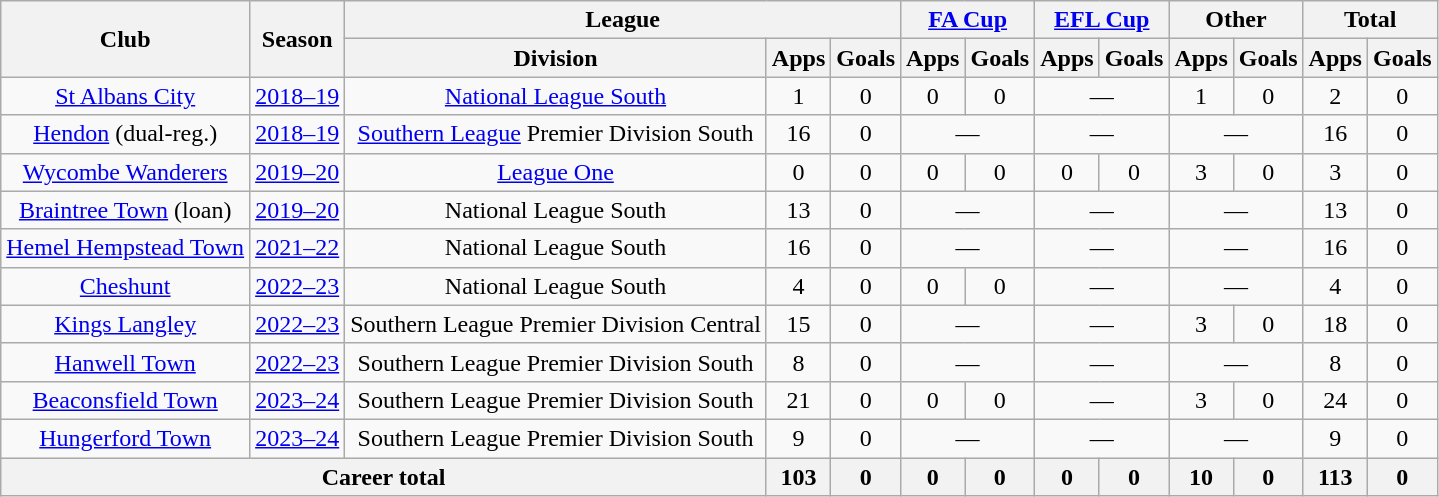<table class="wikitable" style="text-align:center">
<tr>
<th rowspan="2">Club</th>
<th rowspan="2">Season</th>
<th colspan="3">League</th>
<th colspan="2"><a href='#'>FA Cup</a></th>
<th colspan="2"><a href='#'>EFL Cup</a></th>
<th colspan="2">Other</th>
<th colspan="2">Total</th>
</tr>
<tr>
<th>Division</th>
<th>Apps</th>
<th>Goals</th>
<th>Apps</th>
<th>Goals</th>
<th>Apps</th>
<th>Goals</th>
<th>Apps</th>
<th>Goals</th>
<th>Apps</th>
<th>Goals</th>
</tr>
<tr>
<td><a href='#'>St Albans City</a></td>
<td><a href='#'>2018–19</a></td>
<td><a href='#'>National League South</a></td>
<td>1</td>
<td>0</td>
<td>0</td>
<td>0</td>
<td colspan="2">—</td>
<td>1</td>
<td>0</td>
<td>2</td>
<td>0</td>
</tr>
<tr>
<td><a href='#'>Hendon</a> (dual-reg.)</td>
<td><a href='#'>2018–19</a></td>
<td><a href='#'>Southern League</a> Premier Division South</td>
<td>16</td>
<td>0</td>
<td colspan="2">—</td>
<td colspan="2">—</td>
<td colspan="2">—</td>
<td>16</td>
<td>0</td>
</tr>
<tr>
<td><a href='#'>Wycombe Wanderers</a></td>
<td><a href='#'>2019–20</a></td>
<td><a href='#'>League One</a></td>
<td>0</td>
<td>0</td>
<td>0</td>
<td>0</td>
<td>0</td>
<td>0</td>
<td>3</td>
<td>0</td>
<td>3</td>
<td>0</td>
</tr>
<tr>
<td><a href='#'>Braintree Town</a> (loan)</td>
<td><a href='#'>2019–20</a></td>
<td>National League South</td>
<td>13</td>
<td>0</td>
<td colspan="2">—</td>
<td colspan="2">—</td>
<td colspan="2">—</td>
<td>13</td>
<td>0</td>
</tr>
<tr>
<td><a href='#'>Hemel Hempstead Town</a></td>
<td><a href='#'>2021–22</a></td>
<td>National League South</td>
<td>16</td>
<td>0</td>
<td colspan="2">—</td>
<td colspan="2">—</td>
<td colspan="2">—</td>
<td>16</td>
<td>0</td>
</tr>
<tr>
<td><a href='#'>Cheshunt</a></td>
<td><a href='#'>2022–23</a></td>
<td>National League South</td>
<td>4</td>
<td>0</td>
<td>0</td>
<td>0</td>
<td colspan="2">—</td>
<td colspan="2">—</td>
<td>4</td>
<td>0</td>
</tr>
<tr>
<td><a href='#'>Kings Langley</a></td>
<td><a href='#'>2022–23</a></td>
<td>Southern League Premier Division Central</td>
<td>15</td>
<td>0</td>
<td colspan="2">—</td>
<td colspan="2">—</td>
<td>3</td>
<td>0</td>
<td>18</td>
<td>0</td>
</tr>
<tr>
<td><a href='#'>Hanwell Town</a></td>
<td><a href='#'>2022–23</a></td>
<td>Southern League Premier Division South</td>
<td>8</td>
<td>0</td>
<td colspan="2">—</td>
<td colspan="2">—</td>
<td colspan="2">—</td>
<td>8</td>
<td>0</td>
</tr>
<tr>
<td><a href='#'>Beaconsfield Town</a></td>
<td><a href='#'>2023–24</a></td>
<td>Southern League Premier Division South</td>
<td>21</td>
<td>0</td>
<td>0</td>
<td>0</td>
<td colspan="2">—</td>
<td>3</td>
<td>0</td>
<td>24</td>
<td>0</td>
</tr>
<tr>
<td><a href='#'>Hungerford Town</a></td>
<td><a href='#'>2023–24</a></td>
<td>Southern League Premier Division South</td>
<td>9</td>
<td>0</td>
<td colspan="2">—</td>
<td colspan="2">—</td>
<td colspan="2">—</td>
<td>9</td>
<td>0</td>
</tr>
<tr>
<th colspan=3>Career total</th>
<th>103</th>
<th>0</th>
<th>0</th>
<th>0</th>
<th>0</th>
<th>0</th>
<th>10</th>
<th>0</th>
<th>113</th>
<th>0</th>
</tr>
</table>
